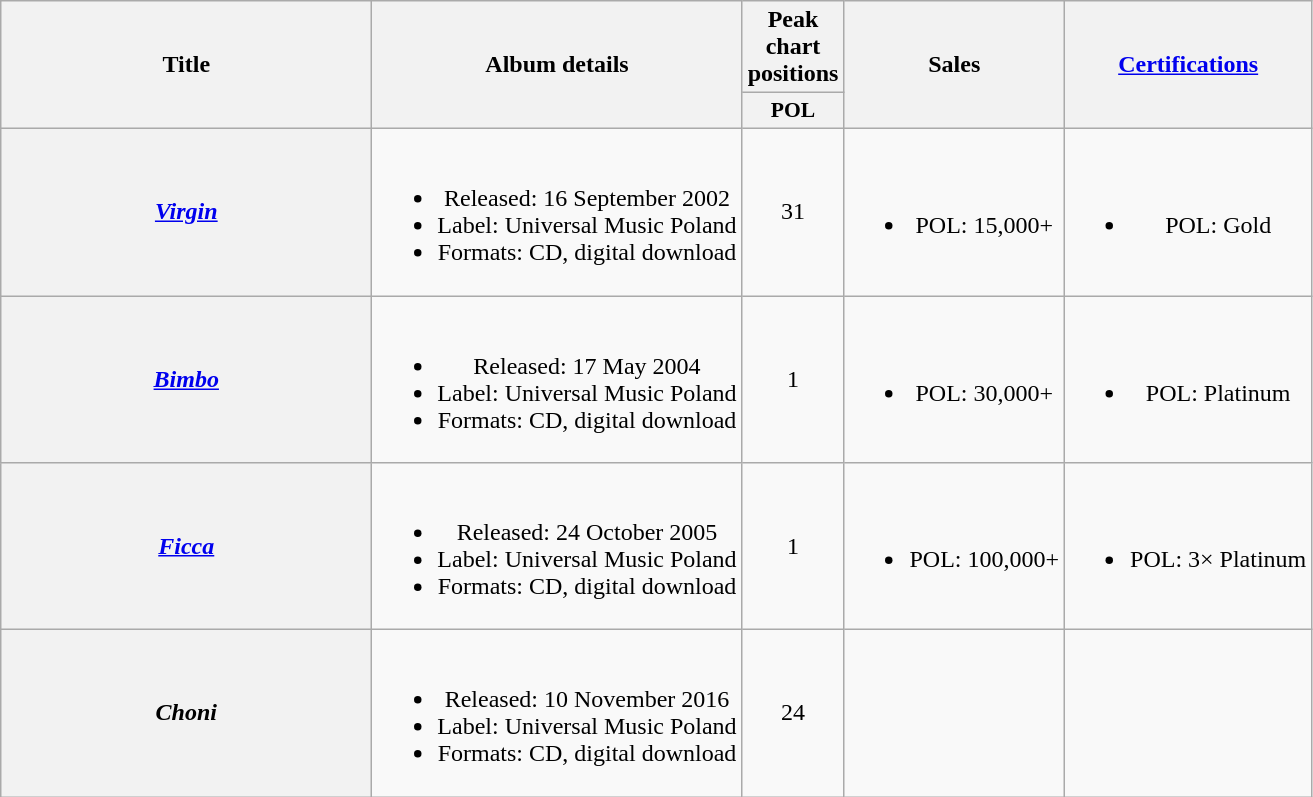<table class="wikitable plainrowheaders" style="text-align:center;">
<tr>
<th scope="col" rowspan="2" style="width:15em;">Title</th>
<th scope="col" rowspan="2">Album details</th>
<th scope="col" colspan="1">Peak chart positions</th>
<th scope="col" rowspan="2">Sales</th>
<th scope="col" rowspan="2"><a href='#'>Certifications</a></th>
</tr>
<tr>
<th scope="col" style="width:3em;font-size:90%;">POL<br></th>
</tr>
<tr>
<th scope="row"><em><a href='#'>Virgin</a></em></th>
<td><br><ul><li>Released: 16 September 2002</li><li>Label: Universal Music Poland</li><li>Formats: CD, digital download</li></ul></td>
<td>31</td>
<td><br><ul><li>POL: 15,000+</li></ul></td>
<td><br><ul><li>POL: Gold</li></ul></td>
</tr>
<tr>
<th scope="row"><em><a href='#'>Bimbo</a></em></th>
<td><br><ul><li>Released: 17 May 2004</li><li>Label: Universal Music Poland</li><li>Formats: CD, digital download</li></ul></td>
<td>1</td>
<td><br><ul><li>POL: 30,000+</li></ul></td>
<td><br><ul><li>POL: Platinum</li></ul></td>
</tr>
<tr>
<th scope="row"><em><a href='#'>Ficca</a></em></th>
<td><br><ul><li>Released: 24 October 2005</li><li>Label: Universal Music Poland</li><li>Formats: CD, digital download</li></ul></td>
<td>1</td>
<td><br><ul><li>POL: 100,000+</li></ul></td>
<td><br><ul><li>POL: 3× Platinum</li></ul></td>
</tr>
<tr>
<th scope="row"><em>Choni</em></th>
<td><br><ul><li>Released: 10 November 2016</li><li>Label: Universal Music Poland</li><li>Formats: CD, digital download</li></ul></td>
<td>24</td>
<td></td>
<td></td>
</tr>
</table>
